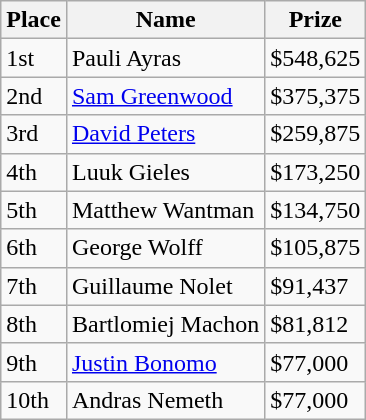<table class="wikitable">
<tr>
<th>Place</th>
<th>Name</th>
<th>Prize</th>
</tr>
<tr>
<td>1st</td>
<td> Pauli Ayras</td>
<td>$548,625</td>
</tr>
<tr>
<td>2nd</td>
<td> <a href='#'>Sam Greenwood</a></td>
<td>$375,375</td>
</tr>
<tr>
<td>3rd</td>
<td> <a href='#'>David Peters</a></td>
<td>$259,875</td>
</tr>
<tr>
<td>4th</td>
<td> Luuk Gieles</td>
<td>$173,250</td>
</tr>
<tr>
<td>5th</td>
<td> Matthew Wantman</td>
<td>$134,750</td>
</tr>
<tr>
<td>6th</td>
<td> George Wolff</td>
<td>$105,875</td>
</tr>
<tr>
<td>7th</td>
<td> Guillaume Nolet</td>
<td>$91,437</td>
</tr>
<tr>
<td>8th</td>
<td> Bartlomiej Machon</td>
<td>$81,812</td>
</tr>
<tr>
<td>9th</td>
<td> <a href='#'>Justin Bonomo</a></td>
<td>$77,000</td>
</tr>
<tr>
<td>10th</td>
<td> Andras Nemeth</td>
<td>$77,000</td>
</tr>
</table>
